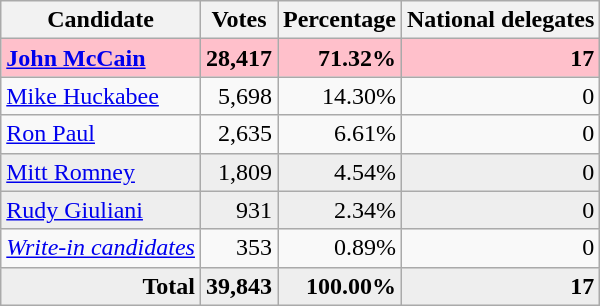<table class="wikitable" style="text-align:right;">
<tr>
<th>Candidate</th>
<th>Votes</th>
<th>Percentage</th>
<th>National delegates</th>
</tr>
<tr style="background:pink;">
<td style="text-align:left;"><strong><a href='#'>John McCain</a></strong></td>
<td><strong>28,417</strong></td>
<td><strong>71.32%</strong></td>
<td><strong>17</strong></td>
</tr>
<tr>
<td style="text-align:left;"><a href='#'>Mike Huckabee</a></td>
<td>5,698</td>
<td>14.30%</td>
<td>0</td>
</tr>
<tr>
<td style="text-align:left;"><a href='#'>Ron Paul</a></td>
<td>2,635</td>
<td>6.61%</td>
<td>0</td>
</tr>
<tr style="background:#eee;">
<td style="text-align:left;"><a href='#'>Mitt Romney</a></td>
<td>1,809</td>
<td>4.54%</td>
<td>0</td>
</tr>
<tr style="background:#eee;">
<td style="text-align:left;"><a href='#'>Rudy Giuliani</a></td>
<td>931</td>
<td>2.34%</td>
<td>0</td>
</tr>
<tr>
<td style="text-align:left;"><em><a href='#'>Write-in candidates</a></em></td>
<td>353</td>
<td>0.89%</td>
<td>0</td>
</tr>
<tr style="background:#eee;">
<td><strong>Total</strong></td>
<td><strong>39,843</strong></td>
<td><strong>100.00%</strong></td>
<td><strong>17</strong></td>
</tr>
</table>
